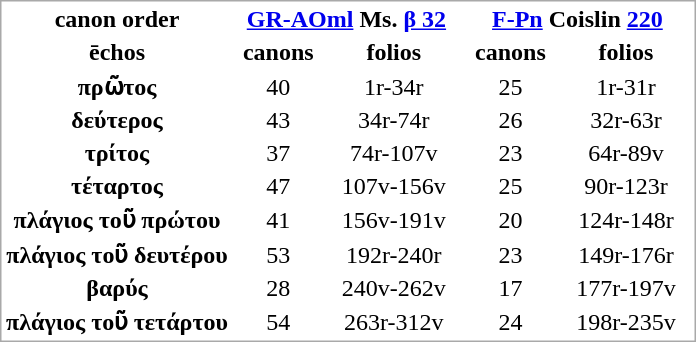<table style="margin-left: auto; margin-right: auto; border-spacing: 2px; border: 1px solid darkgray;">
<tr>
<th>canon order</th>
<th colspan="2" style="width: 150px;"><a href='#'>GR-AOml</a> Ms. <a href='#'>β 32</a></th>
<th colspan="2" style="width: 150px;"><a href='#'>F-Pn</a> Coislin <a href='#'>220</a></th>
</tr>
<tr>
<th scope="col">ēchos</th>
<th scope="col">canons</th>
<th scope="col">folios</th>
<th scope="col">canons</th>
<th scope="col">folios</th>
</tr>
<tr style="text-align: center;">
<th>πρῶτος</th>
<td>40</td>
<td>1r-34r</td>
<td>25</td>
<td>1r-31r</td>
</tr>
<tr style="text-align: center;">
<th>δεύτερος</th>
<td>43</td>
<td>34r-74r</td>
<td>26</td>
<td>32r-63r</td>
</tr>
<tr style="text-align: center;">
<th>τρίτος</th>
<td>37</td>
<td>74r-107v</td>
<td>23</td>
<td>64r-89v</td>
</tr>
<tr style="text-align: center;">
<th>τέταρτος</th>
<td>47</td>
<td>107v-156v</td>
<td>25</td>
<td>90r-123r</td>
</tr>
<tr style="text-align: center;">
<th>πλάγιος τοῦ πρώτου</th>
<td>41</td>
<td>156v-191v</td>
<td>20</td>
<td>124r-148r</td>
</tr>
<tr style="text-align: center;">
<th>πλάγιος τοῦ δευτέρου</th>
<td>53</td>
<td>192r-240r</td>
<td>23</td>
<td>149r-176r</td>
</tr>
<tr style="text-align: center;">
<th>βαρύς</th>
<td>28</td>
<td>240v-262v</td>
<td>17</td>
<td>177r-197v</td>
</tr>
<tr style="text-align: center;">
<th>πλάγιος τοῦ τετάρτου</th>
<td>54</td>
<td>263r-312v</td>
<td>24</td>
<td>198r-235v</td>
</tr>
</table>
